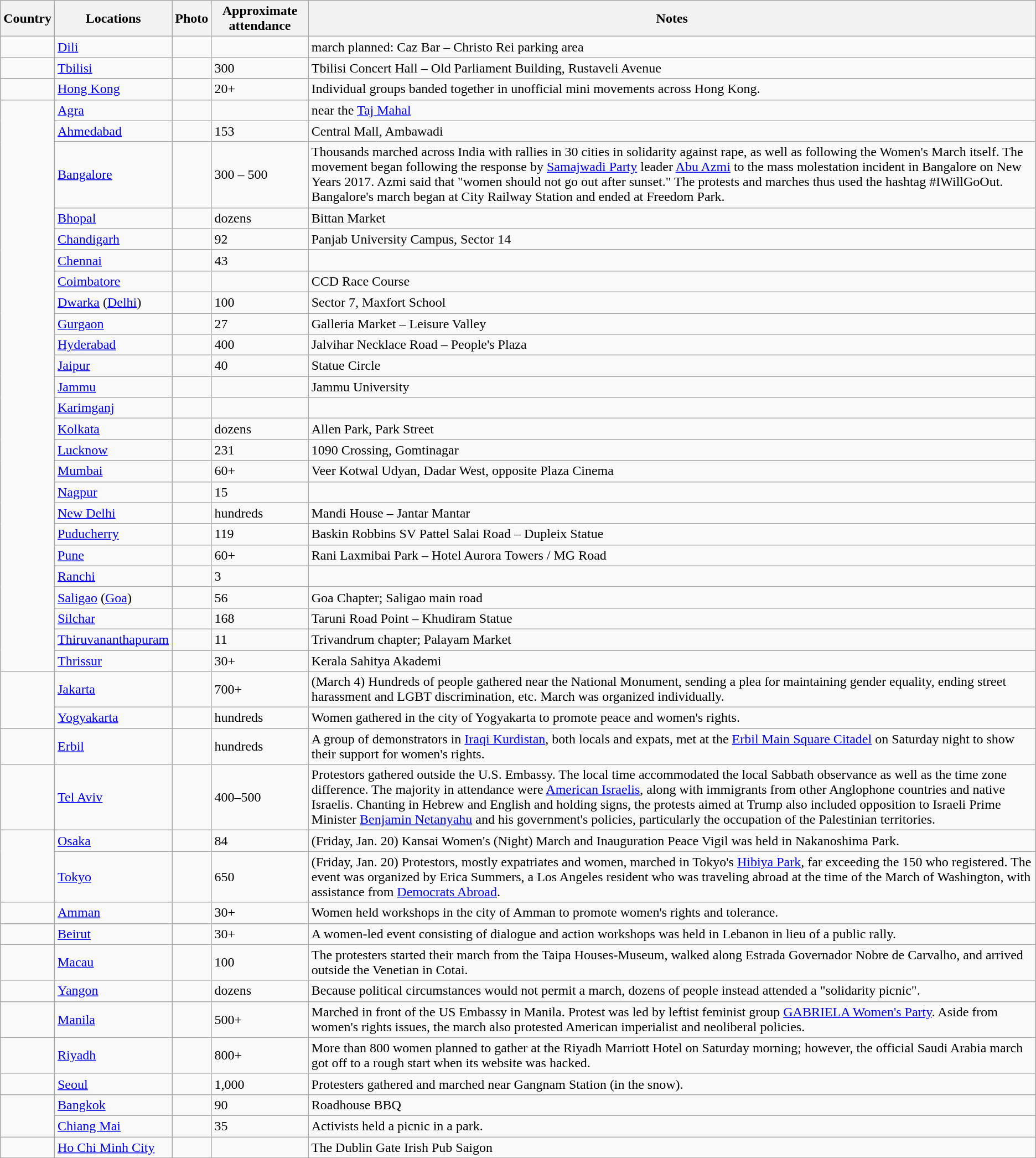<table class="wikitable sortable">
<tr>
<th scope="col">Country</th>
<th scope="col">Locations</th>
<th scope="col" class="unsortable">Photo</th>
<th scope="col" data-sort-type="number">Approximate attendance</th>
<th scope="col">Notes</th>
</tr>
<tr>
<td></td>
<td><a href='#'>Dili</a></td>
<td></td>
<td></td>
<td>march planned: Caz Bar – Christo Rei parking area</td>
</tr>
<tr>
<td></td>
<td><a href='#'>Tbilisi</a></td>
<td></td>
<td>300</td>
<td>Tbilisi Concert Hall – Old Parliament Building, Rustaveli Avenue</td>
</tr>
<tr>
<td></td>
<td><a href='#'>Hong Kong</a></td>
<td></td>
<td data-sort-value="21">20+</td>
<td>Individual groups banded together in unofficial mini movements across Hong Kong.</td>
</tr>
<tr>
<td rowspan="25"></td>
<td><a href='#'>Agra</a></td>
<td></td>
<td></td>
<td>near the <a href='#'>Taj Mahal</a></td>
</tr>
<tr>
<td><a href='#'>Ahmedabad</a></td>
<td></td>
<td>153</td>
<td>Central Mall, Ambawadi</td>
</tr>
<tr>
<td><a href='#'>Bangalore</a></td>
<td></td>
<td data-sort-value="305">300 – 500</td>
<td>Thousands marched across India with rallies in 30 cities in solidarity against rape, as well as following the Women's March itself.  The movement began following the response by <a href='#'>Samajwadi Party</a> leader <a href='#'>Abu Azmi</a> to the mass molestation incident in Bangalore on New Years 2017. Azmi said that "women should not go out after sunset." The protests and marches thus used the hashtag #IWillGoOut.  Bangalore's march began at City Railway Station and ended at Freedom Park.</td>
</tr>
<tr>
<td><a href='#'>Bhopal</a></td>
<td></td>
<td data-sort-value="24">dozens</td>
<td>Bittan Market</td>
</tr>
<tr>
<td><a href='#'>Chandigarh</a></td>
<td></td>
<td>92</td>
<td>Panjab University Campus, Sector 14</td>
</tr>
<tr>
<td><a href='#'>Chennai</a></td>
<td></td>
<td>43</td>
<td></td>
</tr>
<tr>
<td><a href='#'>Coimbatore</a></td>
<td></td>
<td></td>
<td>CCD Race Course</td>
</tr>
<tr>
<td><a href='#'>Dwarka</a> (<a href='#'>Delhi</a>)</td>
<td></td>
<td>100</td>
<td>Sector 7, Maxfort School</td>
</tr>
<tr>
<td><a href='#'>Gurgaon</a></td>
<td></td>
<td>27</td>
<td>Galleria Market – Leisure Valley</td>
</tr>
<tr>
<td><a href='#'>Hyderabad</a></td>
<td></td>
<td>400</td>
<td>Jalvihar Necklace Road – People's Plaza</td>
</tr>
<tr>
<td><a href='#'>Jaipur</a></td>
<td></td>
<td>40</td>
<td>Statue Circle</td>
</tr>
<tr>
<td><a href='#'>Jammu</a></td>
<td></td>
<td></td>
<td>Jammu University</td>
</tr>
<tr>
<td><a href='#'>Karimganj</a></td>
<td></td>
<td></td>
<td></td>
</tr>
<tr>
<td><a href='#'>Kolkata</a></td>
<td></td>
<td data-sort-value="24">dozens</td>
<td>Allen Park, Park Street</td>
</tr>
<tr>
<td><a href='#'>Lucknow</a></td>
<td></td>
<td>231</td>
<td>1090 Crossing, Gomtinagar</td>
</tr>
<tr>
<td><a href='#'>Mumbai</a></td>
<td></td>
<td data-sort-value="61">60+</td>
<td>Veer Kotwal Udyan, Dadar West, opposite Plaza Cinema</td>
</tr>
<tr>
<td><a href='#'>Nagpur</a></td>
<td></td>
<td>15</td>
<td></td>
</tr>
<tr>
<td><a href='#'>New Delhi</a></td>
<td></td>
<td data-sort-value="199">hundreds</td>
<td>Mandi House – Jantar Mantar</td>
</tr>
<tr>
<td><a href='#'>Puducherry</a></td>
<td></td>
<td>119</td>
<td>Baskin Robbins SV Pattel Salai Road – Dupleix Statue</td>
</tr>
<tr>
<td><a href='#'>Pune</a></td>
<td></td>
<td data-sort-value="61">60+</td>
<td>Rani Laxmibai Park – Hotel Aurora Towers / MG Road</td>
</tr>
<tr>
<td><a href='#'>Ranchi</a></td>
<td></td>
<td>3</td>
<td></td>
</tr>
<tr>
<td><a href='#'>Saligao</a> (<a href='#'>Goa</a>)</td>
<td></td>
<td>56</td>
<td>Goa Chapter; Saligao main road</td>
</tr>
<tr>
<td><a href='#'>Silchar</a></td>
<td></td>
<td>168</td>
<td>Taruni Road Point – Khudiram Statue</td>
</tr>
<tr>
<td><a href='#'>Thiruvananthapuram</a></td>
<td></td>
<td>11</td>
<td>Trivandrum chapter; Palayam Market</td>
</tr>
<tr>
<td><a href='#'>Thrissur</a></td>
<td></td>
<td data-sort-value="31">30+</td>
<td>Kerala Sahitya Akademi</td>
</tr>
<tr>
<td rowspan="2"></td>
<td><a href='#'>Jakarta</a></td>
<td></td>
<td data-sort-value="701">700+</td>
<td>(March 4) Hundreds of people gathered near the National Monument, sending a plea for maintaining gender equality, ending street harassment and LGBT discrimination, etc. March was organized individually.</td>
</tr>
<tr>
<td><a href='#'>Yogyakarta</a></td>
<td></td>
<td data-sort-value="199">hundreds</td>
<td>Women gathered in the city of Yogyakarta to promote peace and women's rights.</td>
</tr>
<tr>
<td></td>
<td><a href='#'>Erbil</a></td>
<td></td>
<td data-sort-value="199">hundreds</td>
<td>A group of demonstrators in <a href='#'>Iraqi Kurdistan</a>, both locals and expats, met at the <a href='#'>Erbil Main Square Citadel</a> on Saturday night to show their support for women's rights.</td>
</tr>
<tr>
<td></td>
<td><a href='#'>Tel Aviv</a></td>
<td></td>
<td>400–500</td>
<td>Protestors gathered outside the U.S. Embassy. The local time accommodated the local Sabbath observance as well as the time zone difference. The majority in attendance were <a href='#'>American Israelis</a>, along with immigrants from other Anglophone countries and native Israelis. Chanting in Hebrew and English and holding signs, the protests aimed at Trump also included opposition to Israeli Prime Minister <a href='#'>Benjamin Netanyahu</a> and his government's policies, particularly the occupation of the Palestinian territories.</td>
</tr>
<tr>
<td rowspan="2"></td>
<td><a href='#'>Osaka</a></td>
<td></td>
<td>84</td>
<td>(Friday, Jan. 20) Kansai Women's (Night) March and Inauguration Peace Vigil was held in Nakanoshima Park.</td>
</tr>
<tr>
<td><a href='#'>Tokyo</a></td>
<td></td>
<td>650</td>
<td>(Friday, Jan. 20) Protestors, mostly expatriates and women, marched in Tokyo's <a href='#'>Hibiya Park</a>, far exceeding the 150 who registered. The event was organized by Erica Summers, a Los Angeles resident who was traveling abroad at the time of the March of Washington, with assistance from <a href='#'>Democrats Abroad</a>.</td>
</tr>
<tr>
<td></td>
<td><a href='#'>Amman</a></td>
<td></td>
<td data-sort-value="31">30+</td>
<td>Women held workshops in the city of Amman to promote women's rights and tolerance.</td>
</tr>
<tr>
<td></td>
<td><a href='#'>Beirut</a></td>
<td></td>
<td data-sort-value="31">30+</td>
<td>A women-led event consisting of dialogue and action workshops was held in Lebanon in lieu of a public rally.</td>
</tr>
<tr>
<td></td>
<td><a href='#'>Macau</a></td>
<td></td>
<td>100</td>
<td>The protesters started their march from the Taipa Houses-Museum, walked along Estrada Governador Nobre de Carvalho, and arrived outside the Venetian in Cotai.</td>
</tr>
<tr>
<td></td>
<td><a href='#'>Yangon</a></td>
<td></td>
<td data-sort-value=12>dozens</td>
<td>Because political circumstances would not permit a march, dozens of people instead attended a "solidarity picnic".</td>
</tr>
<tr>
<td></td>
<td><a href='#'>Manila</a></td>
<td></td>
<td data-sort-value="501">500+</td>
<td>Marched in front of the US Embassy in Manila. Protest was led by leftist feminist group <a href='#'>GABRIELA Women's Party</a>. Aside from women's rights issues, the march also protested American imperialist and neoliberal policies.</td>
</tr>
<tr>
<td></td>
<td><a href='#'>Riyadh</a></td>
<td></td>
<td data-sort-value="801">800+</td>
<td>More than 800 women planned to gather at the Riyadh Marriott Hotel on Saturday morning; however, the official Saudi Arabia march got off to a rough start when its website was hacked.</td>
</tr>
<tr>
<td></td>
<td><a href='#'>Seoul</a></td>
<td></td>
<td>1,000</td>
<td>Protesters gathered and marched near Gangnam Station (in the snow).</td>
</tr>
<tr>
<td rowspan="2"></td>
<td><a href='#'>Bangkok</a></td>
<td></td>
<td>90</td>
<td>Roadhouse BBQ</td>
</tr>
<tr>
<td><a href='#'>Chiang Mai</a></td>
<td></td>
<td>35</td>
<td>Activists held a picnic in a park.</td>
</tr>
<tr>
<td></td>
<td><a href='#'>Ho Chi Minh City</a></td>
<td></td>
<td></td>
<td>The Dublin Gate Irish Pub Saigon</td>
</tr>
</table>
